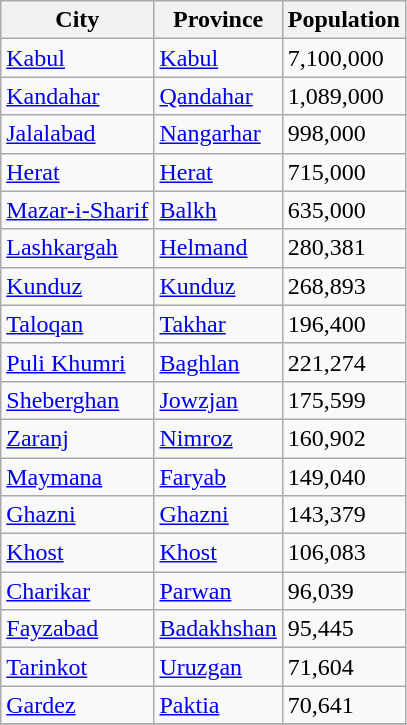<table class="wikitable sortable sticky-header col3right">
<tr>
<th>City</th>
<th>Province</th>
<th>Population</th>
</tr>
<tr>
<td><a href='#'>Kabul</a></td>
<td><a href='#'>Kabul</a></td>
<td>7,100,000</td>
</tr>
<tr>
<td><a href='#'>Kandahar</a></td>
<td><a href='#'>Qandahar</a></td>
<td>1,089,000</td>
</tr>
<tr>
<td><a href='#'>Jalalabad</a></td>
<td><a href='#'>Nangarhar</a></td>
<td>998,000</td>
</tr>
<tr>
<td><a href='#'>Herat</a></td>
<td><a href='#'>Herat</a></td>
<td>715,000</td>
</tr>
<tr>
<td><a href='#'>Mazar-i-Sharif</a></td>
<td><a href='#'>Balkh</a></td>
<td>635,000</td>
</tr>
<tr>
<td><a href='#'>Lashkargah</a></td>
<td><a href='#'>Helmand</a></td>
<td>280,381</td>
</tr>
<tr>
<td><a href='#'>Kunduz</a></td>
<td><a href='#'>Kunduz</a></td>
<td>268,893</td>
</tr>
<tr>
<td><a href='#'>Taloqan</a></td>
<td><a href='#'>Takhar</a></td>
<td>196,400</td>
</tr>
<tr>
<td><a href='#'>Puli Khumri</a></td>
<td><a href='#'>Baghlan</a></td>
<td>221,274</td>
</tr>
<tr>
<td><a href='#'>Sheberghan</a></td>
<td><a href='#'>Jowzjan</a></td>
<td>175,599</td>
</tr>
<tr>
<td><a href='#'>Zaranj</a></td>
<td><a href='#'>Nimroz</a></td>
<td>160,902</td>
</tr>
<tr>
<td><a href='#'>Maymana</a></td>
<td><a href='#'>Faryab</a></td>
<td>149,040</td>
</tr>
<tr>
<td><a href='#'>Ghazni</a></td>
<td><a href='#'>Ghazni</a></td>
<td>143,379</td>
</tr>
<tr>
<td><a href='#'>Khost</a></td>
<td><a href='#'>Khost</a></td>
<td>106,083</td>
</tr>
<tr>
<td><a href='#'>Charikar</a></td>
<td><a href='#'>Parwan</a></td>
<td>96,039</td>
</tr>
<tr>
<td><a href='#'>Fayzabad</a></td>
<td><a href='#'>Badakhshan</a></td>
<td>95,445</td>
</tr>
<tr>
<td><a href='#'>Tarinkot</a></td>
<td><a href='#'>Uruzgan</a></td>
<td>71,604</td>
</tr>
<tr>
<td><a href='#'>Gardez</a></td>
<td><a href='#'>Paktia</a></td>
<td>70,641</td>
</tr>
<tr>
</tr>
</table>
